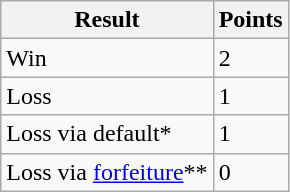<table class=wikitable>
<tr>
<th>Result</th>
<th>Points</th>
</tr>
<tr>
<td>Win</td>
<td>2</td>
</tr>
<tr>
<td>Loss</td>
<td>1</td>
</tr>
<tr>
<td>Loss via default*</td>
<td>1</td>
</tr>
<tr>
<td>Loss via <a href='#'>forfeiture</a>**</td>
<td>0</td>
</tr>
</table>
